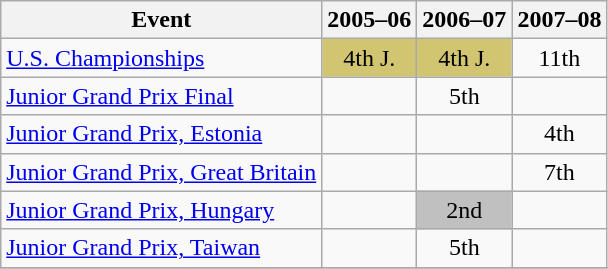<table class="wikitable">
<tr>
<th>Event</th>
<th>2005–06</th>
<th>2006–07</th>
<th>2007–08</th>
</tr>
<tr>
<td><a href='#'>U.S. Championships</a></td>
<td align="center" bgcolor="#d1c571">4th J.</td>
<td align="center" bgcolor="#d1c571">4th J.</td>
<td align="center">11th</td>
</tr>
<tr>
<td><a href='#'>Junior Grand Prix Final</a></td>
<td></td>
<td align="center">5th</td>
<td></td>
</tr>
<tr>
<td><a href='#'>Junior Grand Prix, Estonia</a></td>
<td></td>
<td></td>
<td align="center">4th</td>
</tr>
<tr>
<td><a href='#'>Junior Grand Prix, Great Britain</a></td>
<td></td>
<td></td>
<td align="center">7th</td>
</tr>
<tr>
<td><a href='#'>Junior Grand Prix, Hungary</a></td>
<td></td>
<td align="center" bgcolor="silver">2nd</td>
<td></td>
</tr>
<tr>
<td><a href='#'>Junior Grand Prix, Taiwan</a></td>
<td></td>
<td align="center">5th</td>
<td></td>
</tr>
<tr>
</tr>
</table>
